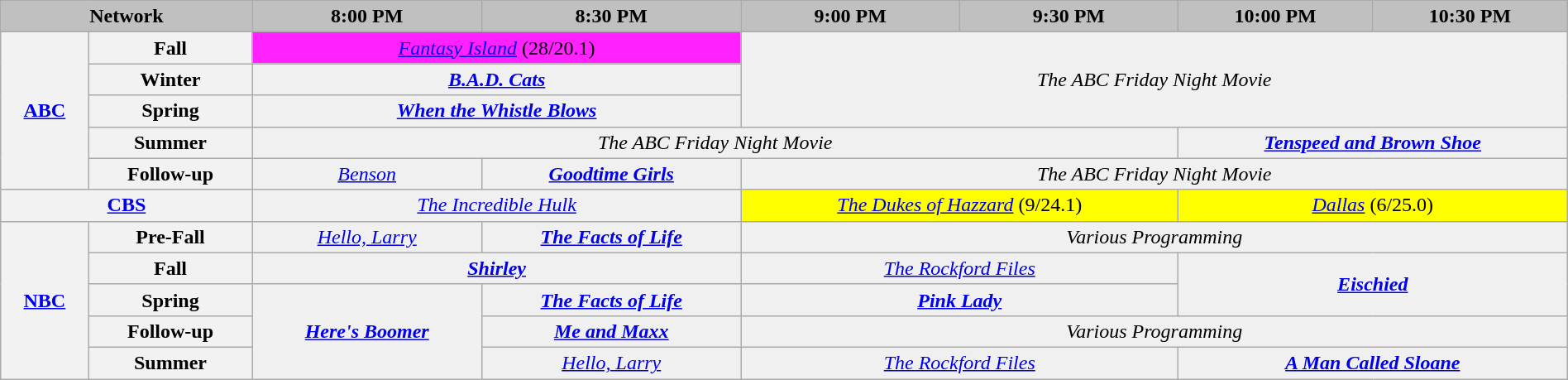<table class="wikitable plainrowheaders" style="width:100%; margin:auto ;text-align:center;">
<tr>
<th colspan="2" style="background-color:#C0C0C0;text-align:center">Network</th>
<th style="background-color:#C0C0C0;text-align:center">8:00 PM</th>
<th style="background-color:#C0C0C0;text-align:center">8:30 PM</th>
<th style="background-color:#C0C0C0;text-align:center">9:00 PM</th>
<th style="background-color:#C0C0C0;text-align:center">9:30 PM</th>
<th style="background-color:#C0C0C0;text-align:center">10:00 PM</th>
<th style="background-color:#C0C0C0;text-align:center">10:30 PM</th>
</tr>
<tr>
<th rowspan="5" bgcolor="#C0C0C0"><a href='#'>ABC</a></th>
<th>Fall</th>
<td bgcolor="#FF22FF" colspan="2"><em><a href='#'>Fantasy Island</a></em> (28/20.1)</td>
<td colspan="4" rowspan="3" bgcolor="#F0F0F0"><em>The ABC Friday Night Movie</em></td>
</tr>
<tr>
<th>Winter</th>
<td colspan="2" bgcolor="#F0F0F0"><strong><em><a href='#'>B.A.D. Cats</a></em></strong></td>
</tr>
<tr>
<th>Spring</th>
<td colspan="2" bgcolor="#F0F0F0"><strong><em><a href='#'>When the Whistle Blows</a></em></strong></td>
</tr>
<tr>
<th>Summer</th>
<td colspan="4" bgcolor="#F0F0F0"><em>The ABC Friday Night Movie</em></td>
<td colspan="2" bgcolor="#F0F0F0"><strong><em><a href='#'>Tenspeed and Brown Shoe</a></em></strong></td>
</tr>
<tr>
<th>Follow-up</th>
<td bgcolor="#F0F0F0"><em><a href='#'>Benson</a></em></td>
<td bgcolor="#F0F0F0"><strong><em><a href='#'>Goodtime Girls</a></em></strong></td>
<td colspan="4" bgcolor="#F0F0F0"><em>The ABC Friday Night Movie</em></td>
</tr>
<tr>
<th bgcolor="#C0C0C0" colspan="2"><a href='#'>CBS</a></th>
<td bgcolor="#F0F0F0" colspan="2"><em><a href='#'>The Incredible Hulk</a></em></td>
<td bgcolor="#FFFF00" colspan="2"><em><a href='#'>The Dukes of Hazzard</a></em> (9/24.1)</td>
<td bgcolor="#FFFF00" colspan="2"><em><a href='#'>Dallas</a></em> (6/25.0)</td>
</tr>
<tr>
<th bgcolor="#C0C0C0" rowspan="5"><a href='#'>NBC</a></th>
<th>Pre-Fall</th>
<td bgcolor="#F0F0F0"><em><a href='#'>Hello, Larry</a></em></td>
<td bgcolor="#F0F0F0"><strong><em><a href='#'>The Facts of Life</a></em></strong></td>
<td colspan="4" bgcolor="#F0F0F0"><em>Various Programming</em></td>
</tr>
<tr>
<th>Fall</th>
<td bgcolor="#F0F0F0" colspan="2"><strong><em><a href='#'>Shirley</a></em></strong></td>
<td bgcolor="#F0F0F0" colspan="2"><em><a href='#'>The Rockford Files</a></em></td>
<td bgcolor="#F0F0F0" colspan="2" rowspan="2"><strong><em><a href='#'>Eischied</a></em></strong></td>
</tr>
<tr>
<th>Spring</th>
<td bgcolor="#F0F0F0" rowspan="3"><strong><em><a href='#'>Here's Boomer</a></em></strong></td>
<td bgcolor="#F0F0F0"><strong><em><a href='#'>The Facts of Life</a></em></strong></td>
<td bgcolor="#F0F0F0" colspan="2"><strong><em><a href='#'>Pink Lady</a></em></strong></td>
</tr>
<tr>
<th>Follow-up</th>
<td bgcolor="#F0F0F0"><strong><em><a href='#'>Me and Maxx</a></em></strong></td>
<td bgcolor="#F0F0F0" colspan="4"><em>Various Programming</em></td>
</tr>
<tr>
<th>Summer</th>
<td bgcolor="#F0F0F0"><em><a href='#'>Hello, Larry</a></em></td>
<td bgcolor="#F0F0F0" colspan="2"><em><a href='#'>The Rockford Files</a></em></td>
<td bgcolor="#F0F0F0" colspan="2"><strong><em><a href='#'>A Man Called Sloane</a></em></strong></td>
</tr>
</table>
